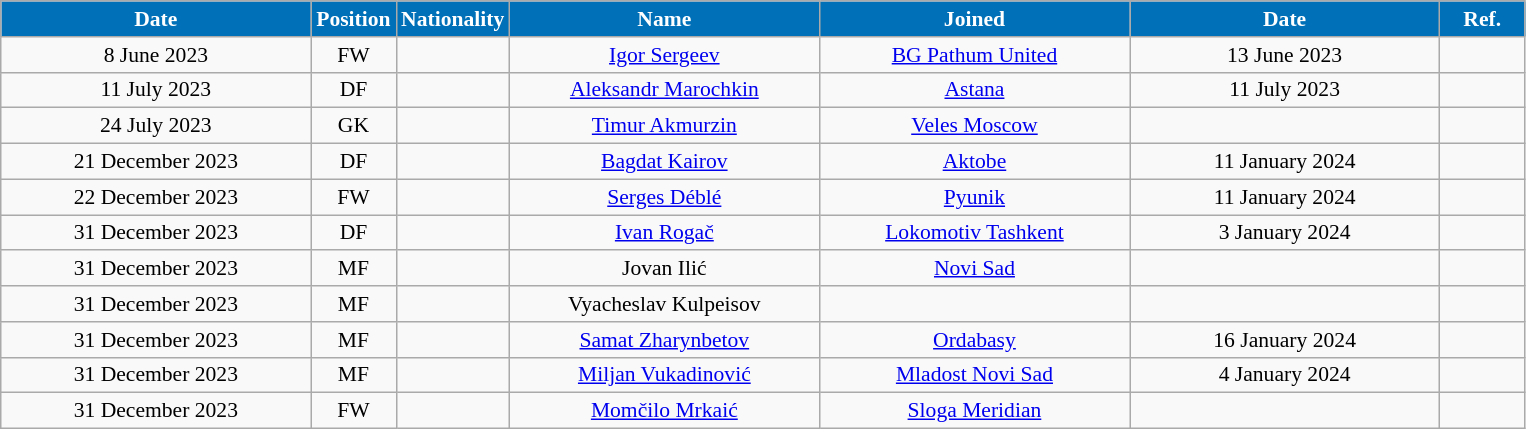<table class="wikitable"  style="text-align:center; font-size:90%; ">
<tr>
<th style="background:#0070B8; color:#FFFFFF; width:200px;">Date</th>
<th style="background:#0070B8; color:#FFFFFF; width:50px;">Position</th>
<th style="background:#0070B8; color:#FFFFFF; width:50px;">Nationality</th>
<th style="background:#0070B8; color:#FFFFFF; width:200px;">Name</th>
<th style="background:#0070B8; color:#FFFFFF; width:200px;">Joined</th>
<th style="background:#0070B8; color:#FFFFFF; width:200px;">Date</th>
<th style="background:#0070B8; color:#FFFFFF; width:50px;">Ref.</th>
</tr>
<tr>
<td>8 June 2023</td>
<td>FW</td>
<td></td>
<td><a href='#'>Igor Sergeev</a></td>
<td><a href='#'>BG Pathum United</a></td>
<td>13 June 2023</td>
<td></td>
</tr>
<tr>
<td>11 July 2023</td>
<td>DF</td>
<td></td>
<td><a href='#'>Aleksandr Marochkin</a></td>
<td><a href='#'>Astana</a></td>
<td>11 July 2023</td>
<td></td>
</tr>
<tr>
<td>24 July 2023</td>
<td>GK</td>
<td></td>
<td><a href='#'>Timur Akmurzin</a></td>
<td><a href='#'>Veles Moscow</a></td>
<td></td>
<td></td>
</tr>
<tr>
<td>21 December 2023</td>
<td>DF</td>
<td></td>
<td><a href='#'>Bagdat Kairov</a></td>
<td><a href='#'>Aktobe</a></td>
<td>11 January 2024</td>
<td></td>
</tr>
<tr>
<td>22 December 2023</td>
<td>FW</td>
<td></td>
<td><a href='#'>Serges Déblé</a></td>
<td><a href='#'>Pyunik</a></td>
<td>11 January 2024</td>
<td></td>
</tr>
<tr>
<td>31 December 2023</td>
<td>DF</td>
<td></td>
<td><a href='#'>Ivan Rogač</a></td>
<td><a href='#'>Lokomotiv Tashkent</a></td>
<td>3 January 2024</td>
<td></td>
</tr>
<tr>
<td>31 December 2023</td>
<td>MF</td>
<td></td>
<td>Jovan Ilić</td>
<td><a href='#'>Novi Sad</a></td>
<td></td>
<td></td>
</tr>
<tr>
<td>31 December 2023</td>
<td>MF</td>
<td></td>
<td>Vyacheslav Kulpeisov</td>
<td></td>
<td></td>
<td></td>
</tr>
<tr>
<td>31 December 2023</td>
<td>MF</td>
<td></td>
<td><a href='#'>Samat Zharynbetov</a></td>
<td><a href='#'>Ordabasy</a></td>
<td>16 January 2024</td>
<td></td>
</tr>
<tr>
<td>31 December 2023</td>
<td>MF</td>
<td></td>
<td><a href='#'>Miljan Vukadinović</a></td>
<td><a href='#'>Mladost Novi Sad</a></td>
<td>4 January 2024</td>
<td></td>
</tr>
<tr>
<td>31 December 2023</td>
<td>FW</td>
<td></td>
<td><a href='#'>Momčilo Mrkaić</a></td>
<td><a href='#'>Sloga Meridian</a></td>
<td></td>
<td></td>
</tr>
</table>
